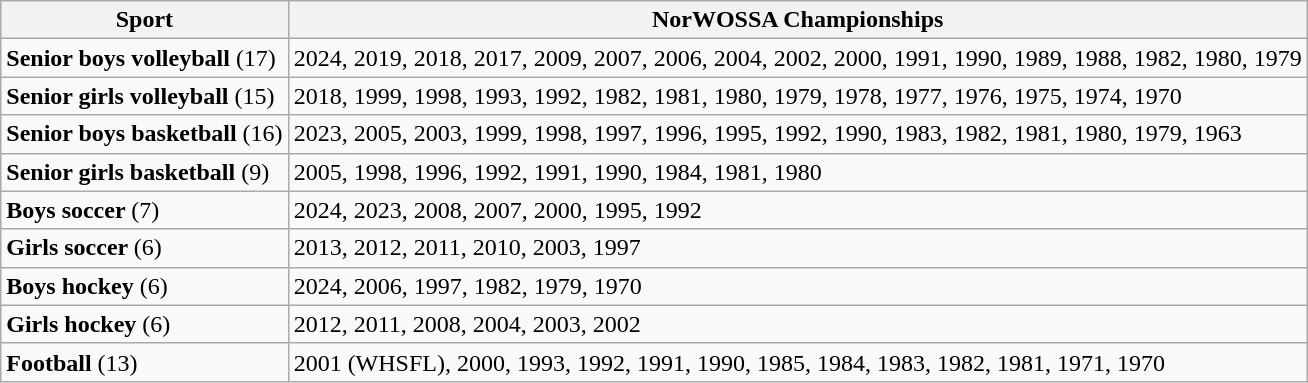<table class="wikitable">
<tr>
<th>Sport</th>
<th>NorWOSSA Championships</th>
</tr>
<tr>
<td><strong>Senior boys volleyball </strong> (17)</td>
<td>2024, 2019, 2018, 2017, 2009, 2007, 2006, 2004, 2002, 2000, 1991, 1990, 1989, 1988, 1982, 1980, 1979</td>
</tr>
<tr>
<td><strong>Senior girls volleyball </strong> (15)</td>
<td>2018, 1999, 1998, 1993, 1992, 1982, 1981, 1980, 1979, 1978, 1977, 1976, 1975, 1974, 1970</td>
</tr>
<tr>
<td><strong>Senior boys basketball </strong> (16)</td>
<td>2023, 2005, 2003, 1999, 1998, 1997, 1996, 1995, 1992, 1990, 1983, 1982, 1981, 1980, 1979, 1963</td>
</tr>
<tr>
<td><strong>Senior girls basketball </strong> (9)</td>
<td>2005, 1998, 1996, 1992, 1991, 1990, 1984, 1981, 1980</td>
</tr>
<tr>
<td><strong>Boys soccer </strong> (7)</td>
<td>2024, 2023, 2008, 2007, 2000, 1995, 1992</td>
</tr>
<tr>
<td><strong>Girls soccer </strong> (6)</td>
<td>2013, 2012, 2011, 2010, 2003, 1997</td>
</tr>
<tr>
<td><strong>Boys hockey</strong> (6)</td>
<td>2024, 2006, 1997, 1982, 1979, 1970</td>
</tr>
<tr>
<td><strong>Girls hockey</strong> (6)</td>
<td>2012, 2011, 2008, 2004, 2003, 2002</td>
</tr>
<tr>
<td><strong>Football</strong> (13)</td>
<td>2001 (WHSFL), 2000, 1993, 1992, 1991, 1990, 1985, 1984, 1983, 1982, 1981, 1971, 1970</td>
</tr>
</table>
